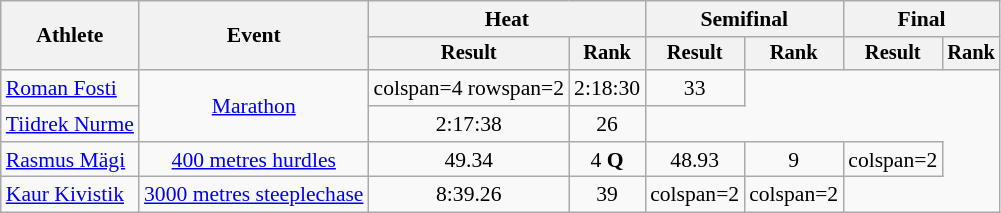<table class=wikitable style=font-size:90%>
<tr>
<th rowspan=2>Athlete</th>
<th rowspan=2>Event</th>
<th colspan=2>Heat</th>
<th colspan=2>Semifinal</th>
<th colspan=2>Final</th>
</tr>
<tr style=font-size:95%>
<th>Result</th>
<th>Rank</th>
<th>Result</th>
<th>Rank</th>
<th>Result</th>
<th>Rank</th>
</tr>
<tr align=center>
<td align=left><a href='#'>Roman Fosti</a></td>
<td rowspan=2><a href='#'>Marathon</a></td>
<td>colspan=4 rowspan=2 </td>
<td>2:18:30 </td>
<td>33</td>
</tr>
<tr align=center>
<td align=left><a href='#'>Tiidrek Nurme</a></td>
<td>2:17:38</td>
<td>26</td>
</tr>
<tr align=center>
<td align=left><a href='#'>Rasmus Mägi</a></td>
<td><a href='#'>400 metres hurdles</a></td>
<td>49.34 </td>
<td>4 <strong>Q</strong></td>
<td>48.93 </td>
<td>9</td>
<td>colspan=2 </td>
</tr>
<tr align=center>
<td align=left><a href='#'>Kaur Kivistik</a></td>
<td><a href='#'>3000 metres steeplechase</a></td>
<td>8:39.26</td>
<td>39</td>
<td>colspan=2 </td>
<td>colspan=2 </td>
</tr>
</table>
